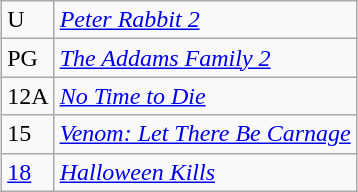<table class="wikitable sortable" style="margin:auto; margin:auto;">
<tr>
<td>U</td>
<td><em><a href='#'>Peter Rabbit 2</a></em></td>
</tr>
<tr>
<td>PG</td>
<td><em><a href='#'>The Addams Family 2</a></em></td>
</tr>
<tr>
<td>12A</td>
<td><em><a href='#'>No Time to Die</a></em></td>
</tr>
<tr>
<td>15</td>
<td><em><a href='#'>Venom: Let There Be Carnage</a></em></td>
</tr>
<tr>
<td><a href='#'>18</a></td>
<td><em><a href='#'>Halloween Kills</a></em></td>
</tr>
</table>
